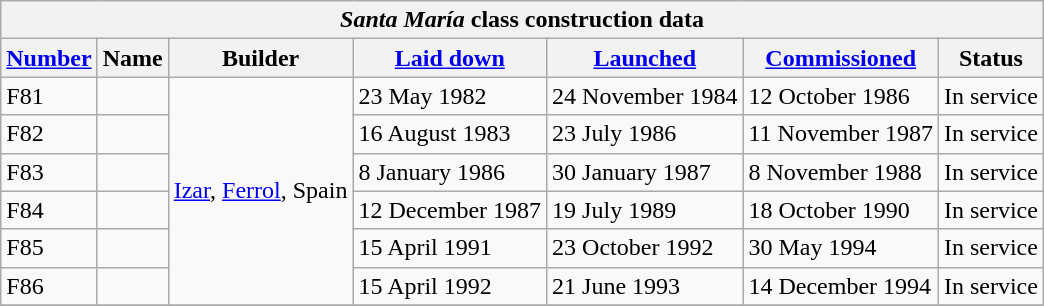<table class="wikitable">
<tr>
<th colspan="7"><em>Santa María</em> class construction data</th>
</tr>
<tr>
<th scope="col"><a href='#'>Number</a></th>
<th scope="col">Name</th>
<th scope="col">Builder</th>
<th scope="col"><a href='#'>Laid down</a></th>
<th scope="col"><a href='#'>Launched</a></th>
<th scope="col"><a href='#'>Commissioned</a></th>
<th scope="col">Status</th>
</tr>
<tr>
<td scope="row">F81</td>
<td></td>
<td rowspan="6"><a href='#'>Izar</a>, <a href='#'>Ferrol</a>, Spain</td>
<td>23 May 1982</td>
<td>24 November 1984</td>
<td>12 October 1986</td>
<td>In service</td>
</tr>
<tr>
<td scope="row">F82</td>
<td></td>
<td>16 August 1983</td>
<td>23 July 1986</td>
<td>11 November 1987</td>
<td>In service</td>
</tr>
<tr>
<td scope="row">F83</td>
<td></td>
<td>8 January 1986</td>
<td>30 January 1987</td>
<td>8 November 1988</td>
<td>In service</td>
</tr>
<tr>
<td scope="row">F84</td>
<td></td>
<td>12 December 1987</td>
<td>19 July 1989</td>
<td>18 October 1990</td>
<td>In service</td>
</tr>
<tr>
<td scope="row">F85</td>
<td></td>
<td>15 April 1991</td>
<td>23 October 1992</td>
<td>30 May 1994</td>
<td>In service</td>
</tr>
<tr>
<td scope="row">F86</td>
<td></td>
<td>15 April 1992</td>
<td>21 June 1993</td>
<td>14 December 1994</td>
<td>In service</td>
</tr>
<tr>
</tr>
</table>
